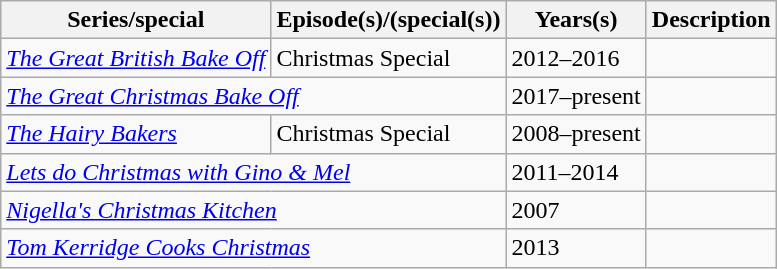<table class="wikitable sortable">
<tr>
<th>Series/special</th>
<th>Episode(s)/(special(s))</th>
<th>Years(s)</th>
<th>Description</th>
</tr>
<tr>
<td><em><a href='#'>The Great British Bake Off</a></em></td>
<td>Christmas Special</td>
<td>2012–2016</td>
<td></td>
</tr>
<tr>
<td colspan=2><em><a href='#'>The Great Christmas Bake Off</a></em></td>
<td>2017–present</td>
<td></td>
</tr>
<tr>
<td><em><a href='#'>The Hairy Bakers</a></em></td>
<td>Christmas Special</td>
<td>2008–present</td>
<td></td>
</tr>
<tr>
<td colspan=2><em><a href='#'>Lets do Christmas with Gino & Mel</a></em></td>
<td>2011–2014</td>
<td></td>
</tr>
<tr>
<td colspan=2><em><a href='#'>Nigella's Christmas Kitchen</a></em></td>
<td>2007</td>
<td></td>
</tr>
<tr>
<td colspan=2><em><a href='#'>Tom Kerridge Cooks Christmas</a></em></td>
<td>2013</td>
<td></td>
</tr>
</table>
